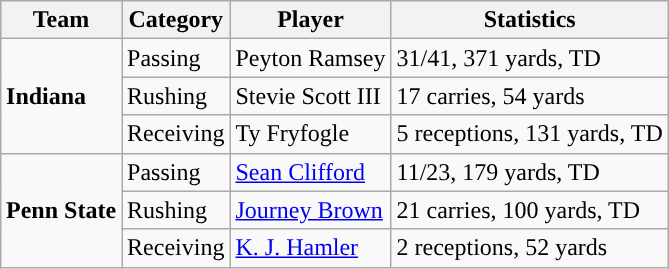<table class="wikitable" style="float: right;">
<tr>
<th>Team</th>
<th>Category</th>
<th>Player</th>
<th>Statistics</th>
</tr>
<tr>
<td rowspan=3><strong>Indiana</strong></td>
<td>Passing</td>
<td>Peyton Ramsey</td>
<td>31/41, 371 yards, TD</td>
</tr>
<tr>
<td>Rushing</td>
<td>Stevie Scott III</td>
<td>17 carries, 54 yards</td>
</tr>
<tr>
<td>Receiving</td>
<td>Ty Fryfogle</td>
<td>5 receptions, 131 yards, TD</td>
</tr>
<tr>
<td rowspan=3><strong>Penn State</strong></td>
<td>Passing</td>
<td><a href='#'>Sean Clifford</a></td>
<td>11/23, 179 yards, TD</td>
</tr>
<tr>
<td>Rushing</td>
<td><a href='#'>Journey Brown</a></td>
<td>21 carries, 100 yards, TD</td>
</tr>
<tr>
<td>Receiving</td>
<td><a href='#'>K. J. Hamler</a></td>
<td>2 receptions, 52 yards</td>
</tr>
</table>
